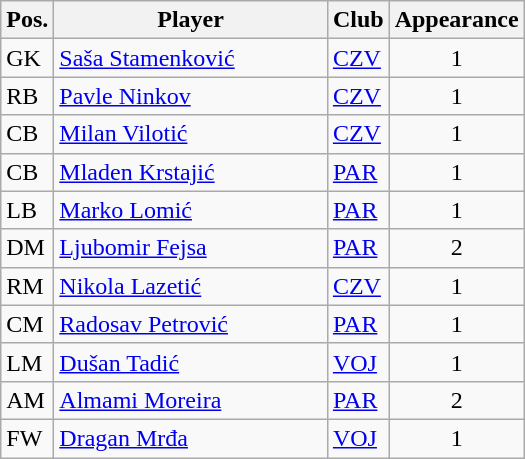<table class="wikitable">
<tr>
<th>Pos.</th>
<th width="175">Player</th>
<th>Club</th>
<th>Appearance</th>
</tr>
<tr>
<td>GK</td>
<td> <a href='#'>Saša Stamenković</a></td>
<td><a href='#'>CZV</a></td>
<td align="center">1</td>
</tr>
<tr>
<td>RB</td>
<td> <a href='#'>Pavle Ninkov</a></td>
<td><a href='#'>CZV</a></td>
<td align="center">1</td>
</tr>
<tr>
<td>CB</td>
<td> <a href='#'>Milan Vilotić</a></td>
<td><a href='#'>CZV</a></td>
<td align="center">1</td>
</tr>
<tr>
<td>CB</td>
<td> <a href='#'>Mladen Krstajić</a></td>
<td><a href='#'>PAR</a></td>
<td align="center">1</td>
</tr>
<tr>
<td>LB</td>
<td> <a href='#'>Marko Lomić</a></td>
<td><a href='#'>PAR</a></td>
<td align="center">1</td>
</tr>
<tr>
<td>DM</td>
<td> <a href='#'>Ljubomir Fejsa</a></td>
<td><a href='#'>PAR</a></td>
<td align="center">2</td>
</tr>
<tr>
<td>RM</td>
<td> <a href='#'>Nikola Lazetić</a></td>
<td><a href='#'>CZV</a></td>
<td align="center">1</td>
</tr>
<tr>
<td>CM</td>
<td> <a href='#'>Radosav Petrović</a></td>
<td><a href='#'>PAR</a></td>
<td align="center">1</td>
</tr>
<tr>
<td>LM</td>
<td> <a href='#'>Dušan Tadić</a></td>
<td><a href='#'>VOJ</a></td>
<td align="center">1</td>
</tr>
<tr>
<td>AM</td>
<td> <a href='#'>Almami Moreira</a></td>
<td><a href='#'>PAR</a></td>
<td align="center">2</td>
</tr>
<tr>
<td>FW</td>
<td> <a href='#'>Dragan Mrđa</a></td>
<td><a href='#'>VOJ</a></td>
<td align="center">1</td>
</tr>
</table>
